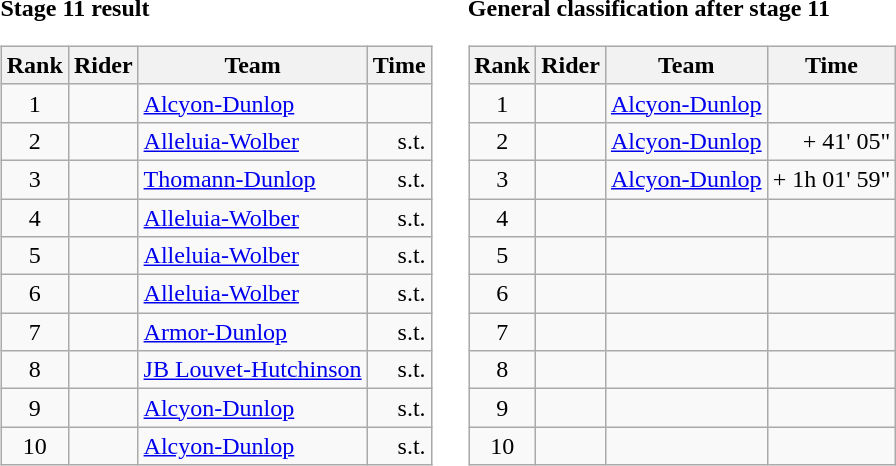<table>
<tr>
<td><strong>Stage 11 result</strong><br><table class="wikitable">
<tr>
<th scope="col">Rank</th>
<th scope="col">Rider</th>
<th scope="col">Team</th>
<th scope="col">Time</th>
</tr>
<tr>
<td style="text-align:center;">1</td>
<td></td>
<td><a href='#'>Alcyon-Dunlop</a></td>
<td style="text-align:right;"></td>
</tr>
<tr>
<td style="text-align:center;">2</td>
<td></td>
<td><a href='#'>Alleluia-Wolber</a></td>
<td style="text-align:right;">s.t.</td>
</tr>
<tr>
<td style="text-align:center;">3</td>
<td></td>
<td><a href='#'>Thomann-Dunlop</a></td>
<td style="text-align:right;">s.t.</td>
</tr>
<tr>
<td style="text-align:center;">4</td>
<td></td>
<td><a href='#'>Alleluia-Wolber</a></td>
<td style="text-align:right;">s.t.</td>
</tr>
<tr>
<td style="text-align:center;">5</td>
<td></td>
<td><a href='#'>Alleluia-Wolber</a></td>
<td style="text-align:right;">s.t.</td>
</tr>
<tr>
<td style="text-align:center;">6</td>
<td></td>
<td><a href='#'>Alleluia-Wolber</a></td>
<td style="text-align:right;">s.t.</td>
</tr>
<tr>
<td style="text-align:center;">7</td>
<td></td>
<td><a href='#'>Armor-Dunlop</a></td>
<td style="text-align:right;">s.t.</td>
</tr>
<tr>
<td style="text-align:center;">8</td>
<td></td>
<td><a href='#'>JB Louvet-Hutchinson</a></td>
<td style="text-align:right;">s.t.</td>
</tr>
<tr>
<td style="text-align:center;">9</td>
<td></td>
<td><a href='#'>Alcyon-Dunlop</a></td>
<td style="text-align:right;">s.t.</td>
</tr>
<tr>
<td style="text-align:center;">10</td>
<td></td>
<td><a href='#'>Alcyon-Dunlop</a></td>
<td style="text-align:right;">s.t.</td>
</tr>
</table>
</td>
<td></td>
<td><strong>General classification after stage 11</strong><br><table class="wikitable">
<tr>
<th scope="col">Rank</th>
<th scope="col">Rider</th>
<th scope="col">Team</th>
<th scope="col">Time</th>
</tr>
<tr>
<td style="text-align:center;">1</td>
<td></td>
<td><a href='#'>Alcyon-Dunlop</a></td>
<td style="text-align:right;"></td>
</tr>
<tr>
<td style="text-align:center;">2</td>
<td></td>
<td><a href='#'>Alcyon-Dunlop</a></td>
<td style="text-align:right;">+ 41' 05"</td>
</tr>
<tr>
<td style="text-align:center;">3</td>
<td></td>
<td><a href='#'>Alcyon-Dunlop</a></td>
<td style="text-align:right;">+ 1h 01' 59"</td>
</tr>
<tr>
<td style="text-align:center;">4</td>
<td></td>
<td></td>
<td></td>
</tr>
<tr>
<td style="text-align:center;">5</td>
<td></td>
<td></td>
<td></td>
</tr>
<tr>
<td style="text-align:center;">6</td>
<td></td>
<td></td>
<td></td>
</tr>
<tr>
<td style="text-align:center;">7</td>
<td></td>
<td></td>
<td></td>
</tr>
<tr>
<td style="text-align:center;">8</td>
<td></td>
<td></td>
<td></td>
</tr>
<tr>
<td style="text-align:center;">9</td>
<td></td>
<td></td>
<td></td>
</tr>
<tr>
<td style="text-align:center;">10</td>
<td></td>
<td></td>
<td></td>
</tr>
</table>
</td>
</tr>
</table>
